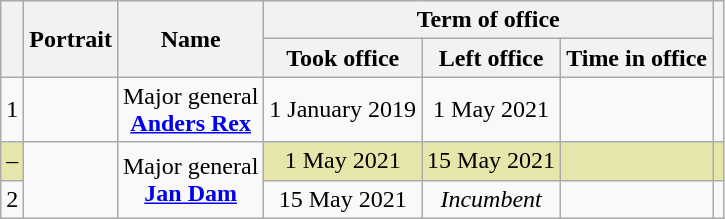<table class="wikitable" style="text-align:center">
<tr>
<th rowspan=2></th>
<th rowspan=2>Portrait</th>
<th rowspan=2>Name<br></th>
<th colspan=3>Term of office</th>
<th rowspan=2></th>
</tr>
<tr>
<th>Took office</th>
<th>Left office</th>
<th>Time in office</th>
</tr>
<tr>
<td>1</td>
<td></td>
<td>Major general<br><strong><a href='#'>Anders Rex</a></strong><br></td>
<td>1 January 2019</td>
<td>1 May 2021</td>
<td></td>
<td></td>
</tr>
<tr>
<td style="background:#e6e6aa;">–</td>
<td rowspan=2></td>
<td rowspan=2>Major general<br><strong><a href='#'>Jan Dam</a></strong><br></td>
<td style="background:#e6e6aa;">1 May 2021</td>
<td style="background:#e6e6aa;">15 May 2021</td>
<td style="background:#e6e6aa;"></td>
<td style="background:#e6e6aa;"></td>
</tr>
<tr>
<td>2</td>
<td>15 May 2021</td>
<td><em>Incumbent</em></td>
<td></td>
<td></td>
</tr>
</table>
